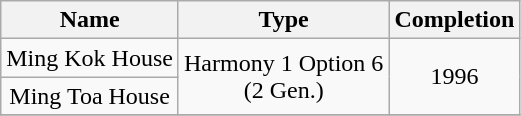<table class="wikitable" style="text-align: center">
<tr>
<th>Name</th>
<th>Type</th>
<th>Completion</th>
</tr>
<tr>
<td>Ming Kok House</td>
<td rowspan="2">Harmony 1 Option 6 <br> (2 Gen.)</td>
<td rowspan="2">1996</td>
</tr>
<tr>
<td>Ming Toa House</td>
</tr>
<tr>
</tr>
</table>
